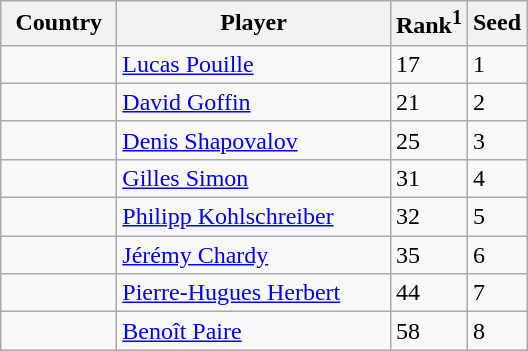<table class="sortable wikitable">
<tr>
<th width="70">Country</th>
<th width="175">Player</th>
<th>Rank<sup>1</sup></th>
<th>Seed</th>
</tr>
<tr>
<td></td>
<td><a href='#'>Lucas Pouille</a></td>
<td>17</td>
<td>1</td>
</tr>
<tr>
<td></td>
<td><a href='#'>David Goffin</a></td>
<td>21</td>
<td>2</td>
</tr>
<tr>
<td></td>
<td><a href='#'>Denis Shapovalov</a></td>
<td>25</td>
<td>3</td>
</tr>
<tr>
<td></td>
<td><a href='#'>Gilles Simon</a></td>
<td>31</td>
<td>4</td>
</tr>
<tr>
<td></td>
<td><a href='#'>Philipp Kohlschreiber</a></td>
<td>32</td>
<td>5</td>
</tr>
<tr>
<td></td>
<td><a href='#'>Jérémy Chardy</a></td>
<td>35</td>
<td>6</td>
</tr>
<tr>
<td></td>
<td><a href='#'>Pierre-Hugues Herbert</a></td>
<td>44</td>
<td>7</td>
</tr>
<tr>
<td></td>
<td><a href='#'>Benoît Paire</a></td>
<td>58</td>
<td>8</td>
</tr>
</table>
